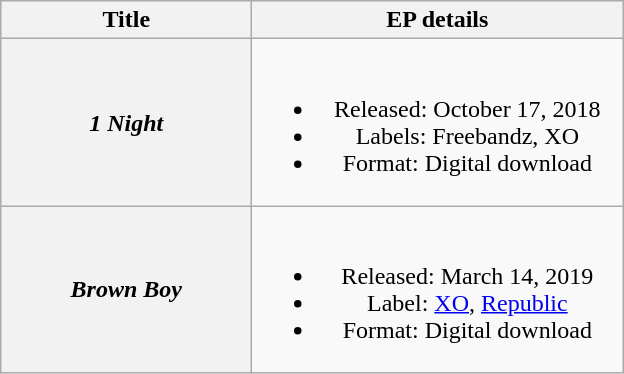<table class="wikitable plainrowheaders" style="text-align:center;">
<tr>
<th scope="col" style="width:10em;">Title</th>
<th scope="col" style="width:15em;">EP details</th>
</tr>
<tr>
<th scope="row"><em>1 Night</em><br></th>
<td><br><ul><li>Released: October 17, 2018</li><li>Labels: Freebandz, XO</li><li>Format: Digital download</li></ul></td>
</tr>
<tr>
<th scope="row"><em>Brown Boy</em></th>
<td><br><ul><li>Released: March 14, 2019</li><li>Label: <a href='#'>XO</a>, <a href='#'>Republic</a></li><li>Format: Digital download</li></ul></td>
</tr>
</table>
